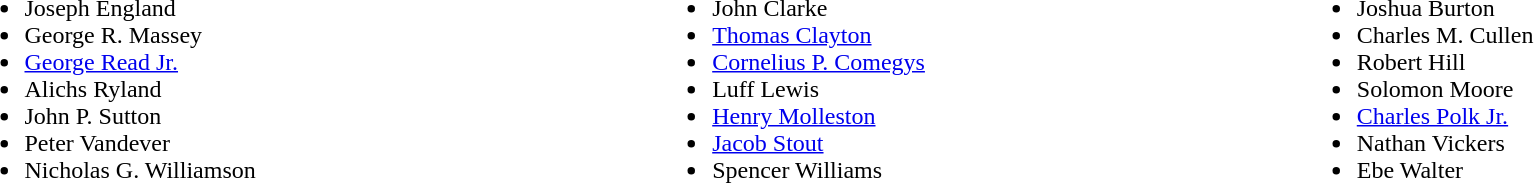<table width=100%>
<tr valign=top>
<td><br><ul><li>Joseph England</li><li>George R. Massey</li><li><a href='#'>George Read Jr.</a></li><li>Alichs Ryland</li><li>John P. Sutton</li><li>Peter Vandever</li><li>Nicholas G. Williamson</li></ul></td>
<td><br><ul><li>John Clarke</li><li><a href='#'>Thomas Clayton</a></li><li><a href='#'>Cornelius P. Comegys</a></li><li>Luff Lewis</li><li><a href='#'>Henry Molleston</a></li><li><a href='#'>Jacob Stout</a></li><li>Spencer Williams</li></ul></td>
<td><br><ul><li>Joshua Burton</li><li>Charles M. Cullen</li><li>Robert Hill</li><li>Solomon Moore</li><li><a href='#'>Charles Polk Jr.</a></li><li>Nathan Vickers</li><li>Ebe Walter</li></ul></td>
</tr>
</table>
